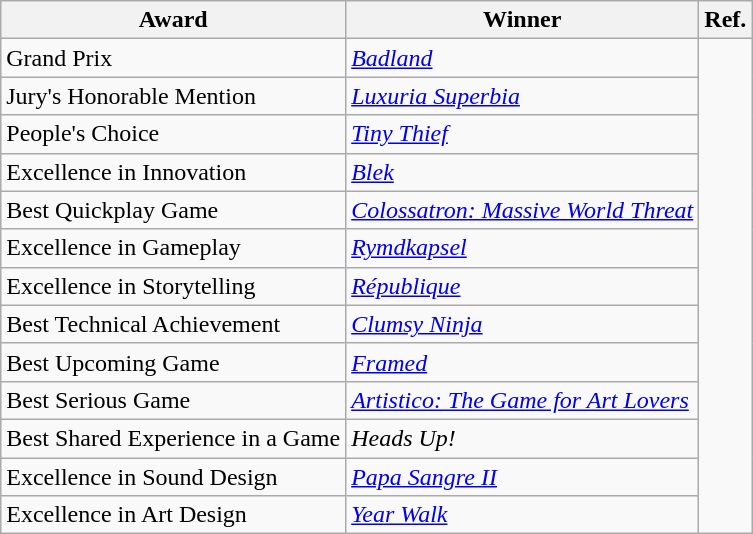<table class="wikitable">
<tr>
<th>Award</th>
<th>Winner</th>
<th>Ref.</th>
</tr>
<tr>
<td>Grand Prix</td>
<td><em><a href='#'>Badland</a></em></td>
<td rowspan="13"></td>
</tr>
<tr>
<td>Jury's Honorable Mention</td>
<td><em><a href='#'>Luxuria Superbia</a></em></td>
</tr>
<tr>
<td>People's Choice</td>
<td><em><a href='#'>Tiny Thief</a></em></td>
</tr>
<tr>
<td>Excellence in Innovation</td>
<td><em><a href='#'>Blek</a></em></td>
</tr>
<tr>
<td>Best Quickplay Game</td>
<td><em><a href='#'>Colossatron: Massive World Threat</a></em></td>
</tr>
<tr>
<td>Excellence in Gameplay</td>
<td><em><a href='#'>Rymdkapsel</a></em></td>
</tr>
<tr>
<td>Excellence in Storytelling</td>
<td><em><a href='#'>République</a></em></td>
</tr>
<tr>
<td>Best Technical Achievement</td>
<td><em><a href='#'>Clumsy Ninja</a></em></td>
</tr>
<tr>
<td>Best Upcoming Game</td>
<td><em><a href='#'>Framed</a></em></td>
</tr>
<tr>
<td>Best Serious Game</td>
<td><em><a href='#'>Artistico: The Game for Art Lovers</a></em></td>
</tr>
<tr>
<td>Best Shared Experience in a Game</td>
<td><em>Heads Up!</em></td>
</tr>
<tr>
<td>Excellence in Sound Design</td>
<td><em><a href='#'>Papa Sangre II</a></em></td>
</tr>
<tr>
<td>Excellence in Art Design</td>
<td><em><a href='#'>Year Walk</a></em></td>
</tr>
</table>
